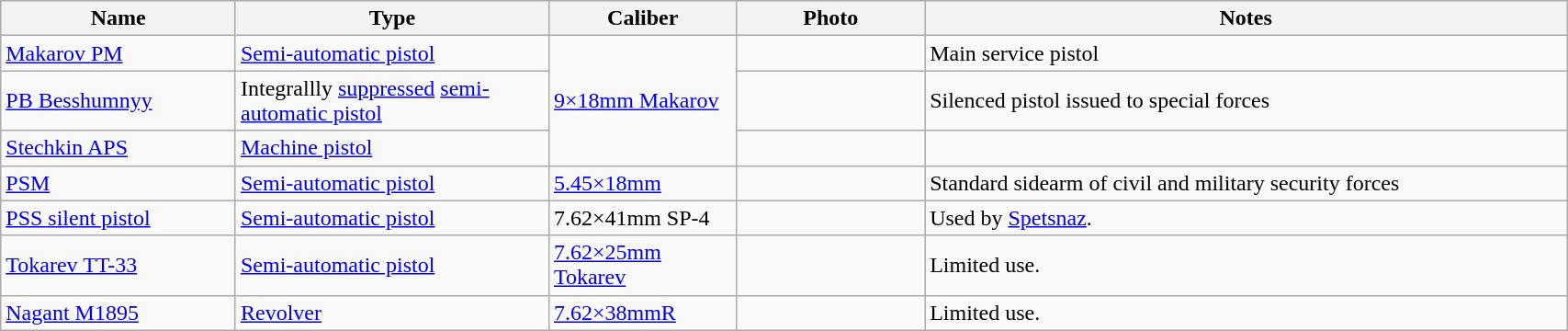<table class="wikitable" style="width:90%;">
<tr>
<th style="width:15%;">Name</th>
<th style="width:20%;">Type</th>
<th style="width:12%;">Caliber</th>
<th style="width:12%;">Photo</th>
<th>Notes</th>
</tr>
<tr>
<td><a href='#'>Makarov PM</a></td>
<td><a href='#'>Semi-automatic pistol</a></td>
<td rowspan="3"><a href='#'>9×18mm Makarov</a></td>
<td></td>
<td>Main service pistol</td>
</tr>
<tr>
<td><a href='#'>PB Besshumnyy</a></td>
<td>Integrallly <a href='#'>suppressed</a> <a href='#'>semi-automatic pistol</a></td>
<td></td>
<td>Silenced pistol issued to special forces</td>
</tr>
<tr>
<td><a href='#'>Stechkin APS</a></td>
<td><a href='#'>Machine pistol</a></td>
<td></td>
<td></td>
</tr>
<tr>
<td><a href='#'>PSM</a></td>
<td><a href='#'>Semi-automatic pistol</a></td>
<td><a href='#'>5.45×18mm</a></td>
<td></td>
<td>Standard sidearm of civil and military security forces</td>
</tr>
<tr>
<td><a href='#'>PSS silent pistol</a></td>
<td><a href='#'>Semi-automatic pistol</a></td>
<td>7.62×41mm SP-4</td>
<td></td>
<td>Used by <a href='#'>Spetsnaz</a>.</td>
</tr>
<tr>
<td><a href='#'>Tokarev TT-33</a></td>
<td><a href='#'>Semi-automatic pistol</a></td>
<td><a href='#'>7.62×25mm Tokarev</a></td>
<td></td>
<td>Limited use.</td>
</tr>
<tr>
<td><a href='#'>Nagant M1895</a></td>
<td><a href='#'>Revolver</a></td>
<td><a href='#'>7.62×38mmR</a></td>
<td></td>
<td>Limited use.</td>
</tr>
</table>
